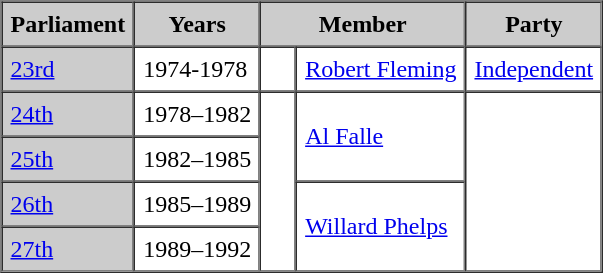<table border=1 cellpadding=5 cellspacing=0>
<tr bgcolor="CCCCCC">
<th>Parliament</th>
<th>Years</th>
<th colspan="2">Member</th>
<th>Party</th>
</tr>
<tr>
<td bgcolor="CCCCCC"><a href='#'>23rd</a></td>
<td>1974-1978</td>
<td>   </td>
<td><a href='#'>Robert Fleming</a></td>
<td><a href='#'>Independent</a></td>
</tr>
<tr>
<td bgcolor="CCCCCC"><a href='#'>24th</a></td>
<td>1978–1982</td>
<td rowspan="4" >   </td>
<td rowspan="2"><a href='#'>Al Falle</a></td>
<td rowspan="4"></td>
</tr>
<tr>
<td bgcolor="CCCCCC"><a href='#'>25th</a></td>
<td>1982–1985</td>
</tr>
<tr>
<td bgcolor="CCCCCC"><a href='#'>26th</a></td>
<td>1985–1989</td>
<td rowspan="2"><a href='#'>Willard Phelps</a></td>
</tr>
<tr>
<td bgcolor="CCCCCC"><a href='#'>27th</a></td>
<td>1989–1992</td>
</tr>
</table>
